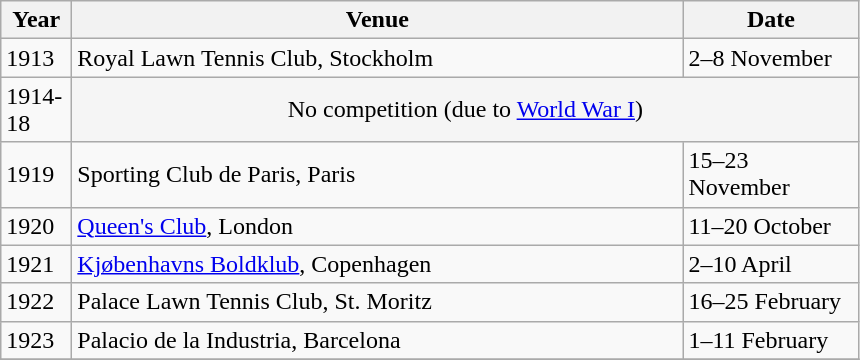<table class="wikitable">
<tr>
<th width="40">Year</th>
<th width="400">Venue</th>
<th width="110">Date</th>
</tr>
<tr>
<td>1913</td>
<td> Royal Lawn Tennis Club, Stockholm</td>
<td>2–8 November</td>
</tr>
<tr>
<td>1914-18</td>
<td colspan=2 align="center" bgcolor="#F5F5F5">No competition (due to <a href='#'>World War I</a>)</td>
</tr>
<tr>
<td>1919</td>
<td> Sporting Club de Paris, Paris</td>
<td>15–23 November</td>
</tr>
<tr>
<td>1920</td>
<td> <a href='#'>Queen's Club</a>, London</td>
<td>11–20 October</td>
</tr>
<tr>
<td>1921</td>
<td> <a href='#'>Kjøbenhavns Boldklub</a>, Copenhagen</td>
<td>2–10 April</td>
</tr>
<tr>
<td>1922</td>
<td> Palace Lawn Tennis Club, St. Moritz</td>
<td>16–25 February</td>
</tr>
<tr>
<td>1923</td>
<td> Palacio de la Industria, Barcelona</td>
<td>1–11 February</td>
</tr>
<tr>
</tr>
</table>
